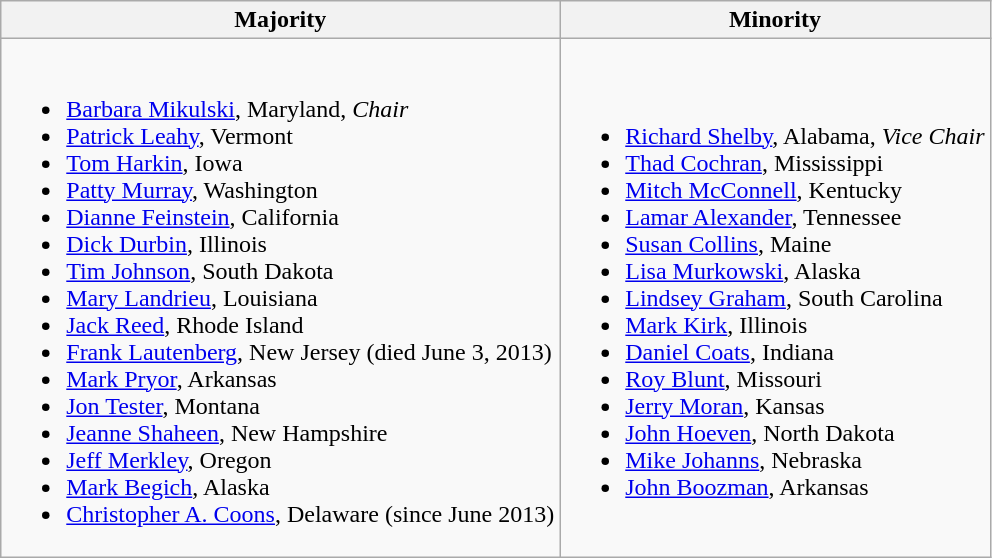<table class=wikitable>
<tr>
<th>Majority</th>
<th>Minority</th>
</tr>
<tr>
<td><br><ul><li><a href='#'>Barbara Mikulski</a>, Maryland, <em>Chair</em></li><li><a href='#'>Patrick Leahy</a>, Vermont</li><li><a href='#'>Tom Harkin</a>, Iowa</li><li><a href='#'>Patty Murray</a>, Washington</li><li><a href='#'>Dianne Feinstein</a>, California</li><li><a href='#'>Dick Durbin</a>, Illinois</li><li><a href='#'>Tim Johnson</a>, South Dakota</li><li><a href='#'>Mary Landrieu</a>, Louisiana</li><li><a href='#'>Jack Reed</a>, Rhode Island</li><li><a href='#'>Frank Lautenberg</a>, New Jersey (died June 3, 2013)</li><li><a href='#'>Mark Pryor</a>, Arkansas</li><li><a href='#'>Jon Tester</a>, Montana</li><li><a href='#'>Jeanne Shaheen</a>, New Hampshire</li><li><a href='#'>Jeff Merkley</a>, Oregon</li><li><a href='#'>Mark Begich</a>, Alaska</li><li><a href='#'>Christopher A. Coons</a>, Delaware (since June 2013)</li></ul></td>
<td><br><ul><li><a href='#'>Richard Shelby</a>, Alabama, <em>Vice Chair</em></li><li><a href='#'>Thad Cochran</a>, Mississippi</li><li><a href='#'>Mitch McConnell</a>, Kentucky</li><li><a href='#'>Lamar Alexander</a>, Tennessee</li><li><a href='#'>Susan Collins</a>, Maine</li><li><a href='#'>Lisa Murkowski</a>, Alaska</li><li><a href='#'>Lindsey Graham</a>, South Carolina</li><li><a href='#'>Mark Kirk</a>, Illinois</li><li><a href='#'>Daniel Coats</a>, Indiana</li><li><a href='#'>Roy Blunt</a>, Missouri</li><li><a href='#'>Jerry Moran</a>, Kansas</li><li><a href='#'>John Hoeven</a>, North Dakota</li><li><a href='#'>Mike Johanns</a>, Nebraska</li><li><a href='#'>John Boozman</a>, Arkansas</li></ul></td>
</tr>
</table>
